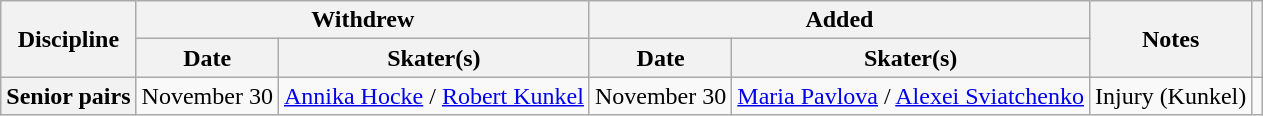<table class="wikitable unsortable">
<tr>
<th scope="col" rowspan=2>Discipline</th>
<th scope="col" colspan=2>Withdrew</th>
<th scope="col" colspan=2>Added</th>
<th scope="col" rowspan=2>Notes</th>
<th scope="col" rowspan=2></th>
</tr>
<tr>
<th>Date</th>
<th>Skater(s)</th>
<th>Date</th>
<th>Skater(s)</th>
</tr>
<tr>
<th scope="row" style="text-align:left">Senior pairs</th>
<td>November 30</td>
<td> <a href='#'>Annika Hocke</a> / <a href='#'>Robert Kunkel</a></td>
<td>November 30</td>
<td> <a href='#'>Maria Pavlova</a> / <a href='#'>Alexei Sviatchenko</a></td>
<td>Injury (Kunkel)</td>
<td></td>
</tr>
</table>
